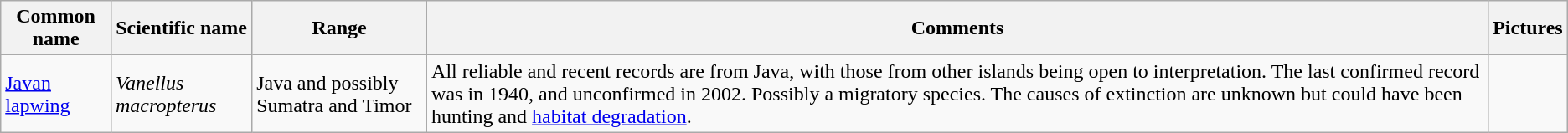<table class="wikitable sortable">
<tr>
<th>Common name</th>
<th>Scientific name</th>
<th>Range</th>
<th class="unsortable">Comments</th>
<th class="unsortable">Pictures</th>
</tr>
<tr>
<td><a href='#'>Javan lapwing</a></td>
<td><em>Vanellus macropterus</em></td>
<td>Java and possibly Sumatra and Timor</td>
<td>All reliable and recent records are from Java, with those from other islands being open to interpretation. The last confirmed record was in 1940, and unconfirmed in 2002. Possibly a migratory species. The causes of extinction are unknown but could have been hunting and <a href='#'>habitat degradation</a>.</td>
<td></td>
</tr>
</table>
